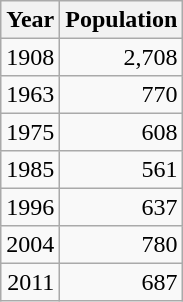<table class="wikitable" style="line-height:1.1em;">
<tr>
<th>Year</th>
<th>Population</th>
</tr>
<tr align="right">
<td>1908</td>
<td>2,708</td>
</tr>
<tr align="right">
<td>1963</td>
<td>770</td>
</tr>
<tr align="right">
<td>1975</td>
<td>608</td>
</tr>
<tr align="right">
<td>1985</td>
<td>561</td>
</tr>
<tr align="right">
<td>1996</td>
<td>637</td>
</tr>
<tr align="right">
<td>2004</td>
<td>780</td>
</tr>
<tr align="right">
<td>2011</td>
<td>687</td>
</tr>
</table>
